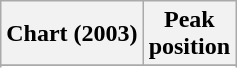<table class="wikitable plainrowheaders">
<tr>
<th scope="col">Chart (2003)</th>
<th scope="col">Peak<br>position</th>
</tr>
<tr>
</tr>
<tr>
</tr>
<tr>
</tr>
</table>
